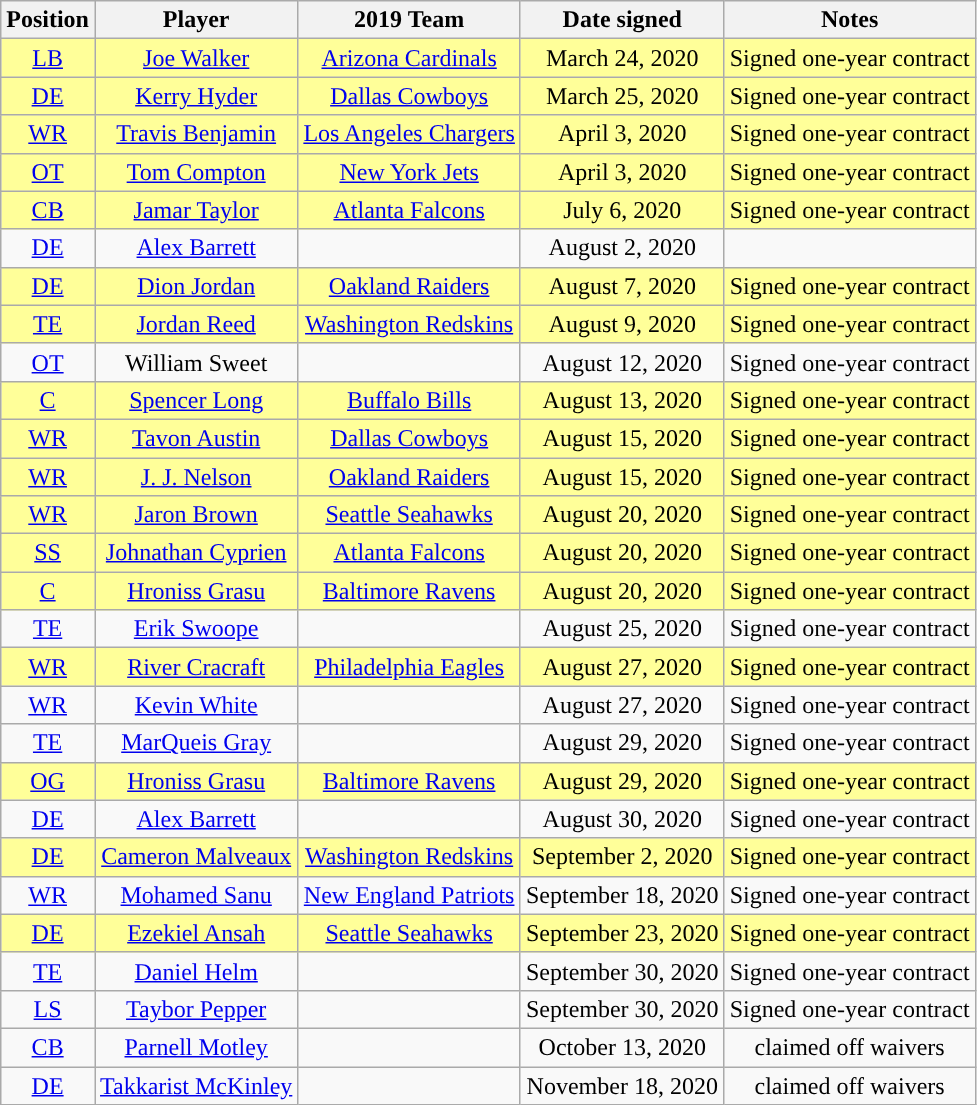<table class="sortable wikitable" style="text-align:center">
<tr>
<th>Position</th>
<th>Player</th>
<th>2019 Team</th>
<th>Date signed</th>
<th>Notes</th>
</tr>
<tr style="background:#ff9">
<td><a href='#'>LB</a></td>
<td><a href='#'>Joe Walker</a></td>
<td><a href='#'>Arizona Cardinals</a></td>
<td>March 24, 2020</td>
<td>Signed one-year contract</td>
</tr>
<tr style="background:#ff9">
<td><a href='#'>DE</a></td>
<td><a href='#'>Kerry Hyder</a></td>
<td><a href='#'>Dallas Cowboys</a></td>
<td>March 25, 2020</td>
<td>Signed one-year contract</td>
</tr>
<tr style="background:#ff9">
<td><a href='#'>WR</a></td>
<td><a href='#'>Travis Benjamin</a></td>
<td><a href='#'>Los Angeles Chargers</a></td>
<td>April 3, 2020</td>
<td>Signed one-year contract</td>
</tr>
<tr style="background:#ff9">
<td><a href='#'>OT</a></td>
<td><a href='#'>Tom Compton</a></td>
<td><a href='#'>New York Jets</a></td>
<td>April 3, 2020</td>
<td>Signed one-year contract</td>
</tr>
<tr style="background:#ff9">
<td><a href='#'>CB</a></td>
<td><a href='#'>Jamar Taylor</a></td>
<td><a href='#'>Atlanta Falcons</a></td>
<td>July 6, 2020</td>
<td>Signed one-year contract</td>
</tr>
<tr>
<td><a href='#'>DE</a></td>
<td><a href='#'>Alex Barrett</a></td>
<td></td>
<td>August 2, 2020</td>
<td></td>
</tr>
<tr style="background:#ff9">
<td><a href='#'>DE</a></td>
<td><a href='#'>Dion Jordan</a></td>
<td><a href='#'>Oakland Raiders</a></td>
<td>August 7, 2020</td>
<td>Signed one-year contract</td>
</tr>
<tr style="background:#ff9">
<td><a href='#'>TE</a></td>
<td><a href='#'>Jordan Reed</a></td>
<td><a href='#'>Washington Redskins</a></td>
<td>August 9, 2020</td>
<td>Signed one-year contract</td>
</tr>
<tr>
<td><a href='#'>OT</a></td>
<td>William Sweet</td>
<td></td>
<td>August 12, 2020</td>
<td>Signed one-year contract</td>
</tr>
<tr style="background:#ff9">
<td><a href='#'>C</a></td>
<td><a href='#'>Spencer Long</a></td>
<td><a href='#'>Buffalo Bills</a></td>
<td>August 13, 2020</td>
<td>Signed one-year contract</td>
</tr>
<tr style="background:#ff9">
<td><a href='#'>WR</a></td>
<td><a href='#'>Tavon Austin</a></td>
<td><a href='#'>Dallas Cowboys</a></td>
<td>August 15, 2020</td>
<td>Signed one-year contract</td>
</tr>
<tr style="background:#ff9">
<td><a href='#'>WR</a></td>
<td><a href='#'>J. J. Nelson</a></td>
<td><a href='#'>Oakland Raiders</a></td>
<td>August 15, 2020</td>
<td>Signed one-year contract</td>
</tr>
<tr style="background:#ff9">
<td><a href='#'>WR</a></td>
<td><a href='#'>Jaron Brown</a></td>
<td><a href='#'>Seattle Seahawks</a></td>
<td>August 20, 2020</td>
<td>Signed one-year contract</td>
</tr>
<tr style="background:#ff9">
<td><a href='#'>SS</a></td>
<td><a href='#'>Johnathan Cyprien</a></td>
<td><a href='#'>Atlanta Falcons</a></td>
<td>August 20, 2020</td>
<td>Signed one-year contract</td>
</tr>
<tr style="background:#ff9">
<td><a href='#'>C</a></td>
<td><a href='#'>Hroniss Grasu</a></td>
<td><a href='#'>Baltimore Ravens</a></td>
<td>August 20, 2020</td>
<td>Signed one-year contract</td>
</tr>
<tr>
<td><a href='#'>TE</a></td>
<td><a href='#'>Erik Swoope</a></td>
<td></td>
<td>August 25, 2020</td>
<td>Signed one-year contract</td>
</tr>
<tr style="background:#ff9">
<td><a href='#'>WR</a></td>
<td><a href='#'>River Cracraft</a></td>
<td><a href='#'>Philadelphia Eagles</a></td>
<td>August 27, 2020</td>
<td>Signed one-year contract</td>
</tr>
<tr>
<td><a href='#'>WR</a></td>
<td><a href='#'>Kevin White</a></td>
<td></td>
<td>August 27, 2020</td>
<td>Signed one-year contract</td>
</tr>
<tr>
<td><a href='#'>TE</a></td>
<td><a href='#'>MarQueis Gray</a></td>
<td></td>
<td>August 29, 2020</td>
<td>Signed one-year contract</td>
</tr>
<tr style="background:#ff9">
<td><a href='#'>OG</a></td>
<td><a href='#'>Hroniss Grasu</a></td>
<td><a href='#'>Baltimore Ravens</a></td>
<td>August 29, 2020</td>
<td>Signed one-year contract</td>
</tr>
<tr>
<td><a href='#'>DE</a></td>
<td><a href='#'>Alex Barrett</a></td>
<td></td>
<td>August 30, 2020</td>
<td>Signed one-year contract</td>
</tr>
<tr style="background:#ff9">
<td><a href='#'>DE</a></td>
<td><a href='#'>Cameron Malveaux</a></td>
<td><a href='#'>Washington Redskins</a></td>
<td>September 2, 2020</td>
<td>Signed one-year contract</td>
</tr>
<tr>
<td><a href='#'>WR</a></td>
<td><a href='#'>Mohamed Sanu</a></td>
<td><a href='#'>New England Patriots</a></td>
<td>September 18, 2020</td>
<td>Signed one-year contract</td>
</tr>
<tr style="background:#ff9">
<td><a href='#'>DE</a></td>
<td><a href='#'>Ezekiel Ansah</a></td>
<td><a href='#'>Seattle Seahawks</a></td>
<td>September 23, 2020</td>
<td>Signed one-year contract</td>
</tr>
<tr>
<td><a href='#'>TE</a></td>
<td><a href='#'>Daniel Helm</a></td>
<td></td>
<td>September 30, 2020</td>
<td>Signed one-year contract</td>
</tr>
<tr>
<td><a href='#'>LS</a></td>
<td><a href='#'>Taybor Pepper</a></td>
<td></td>
<td>September 30, 2020</td>
<td>Signed one-year contract</td>
</tr>
<tr>
<td><a href='#'>CB</a></td>
<td><a href='#'>Parnell Motley</a></td>
<td></td>
<td>October 13, 2020</td>
<td>claimed off waivers</td>
</tr>
<tr>
<td><a href='#'>DE</a></td>
<td><a href='#'>Takkarist McKinley</a></td>
<td></td>
<td>November 18, 2020</td>
<td>claimed off waivers</td>
</tr>
</table>
